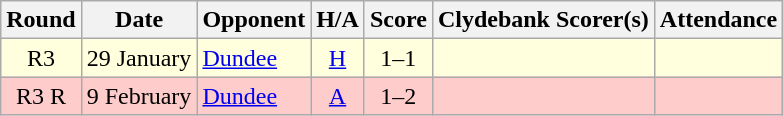<table class="wikitable" style="text-align:center">
<tr>
<th>Round</th>
<th>Date</th>
<th>Opponent</th>
<th>H/A</th>
<th>Score</th>
<th>Clydebank Scorer(s)</th>
<th>Attendance</th>
</tr>
<tr bgcolor=#FFFFDD>
<td>R3</td>
<td align=left>29 January</td>
<td align=left><a href='#'>Dundee</a></td>
<td><a href='#'>H</a></td>
<td>1–1</td>
<td align=left></td>
<td></td>
</tr>
<tr bgcolor=#FFCCCC>
<td>R3 R</td>
<td align=left>9 February</td>
<td align=left><a href='#'>Dundee</a></td>
<td><a href='#'>A</a></td>
<td>1–2</td>
<td align=left></td>
<td></td>
</tr>
</table>
